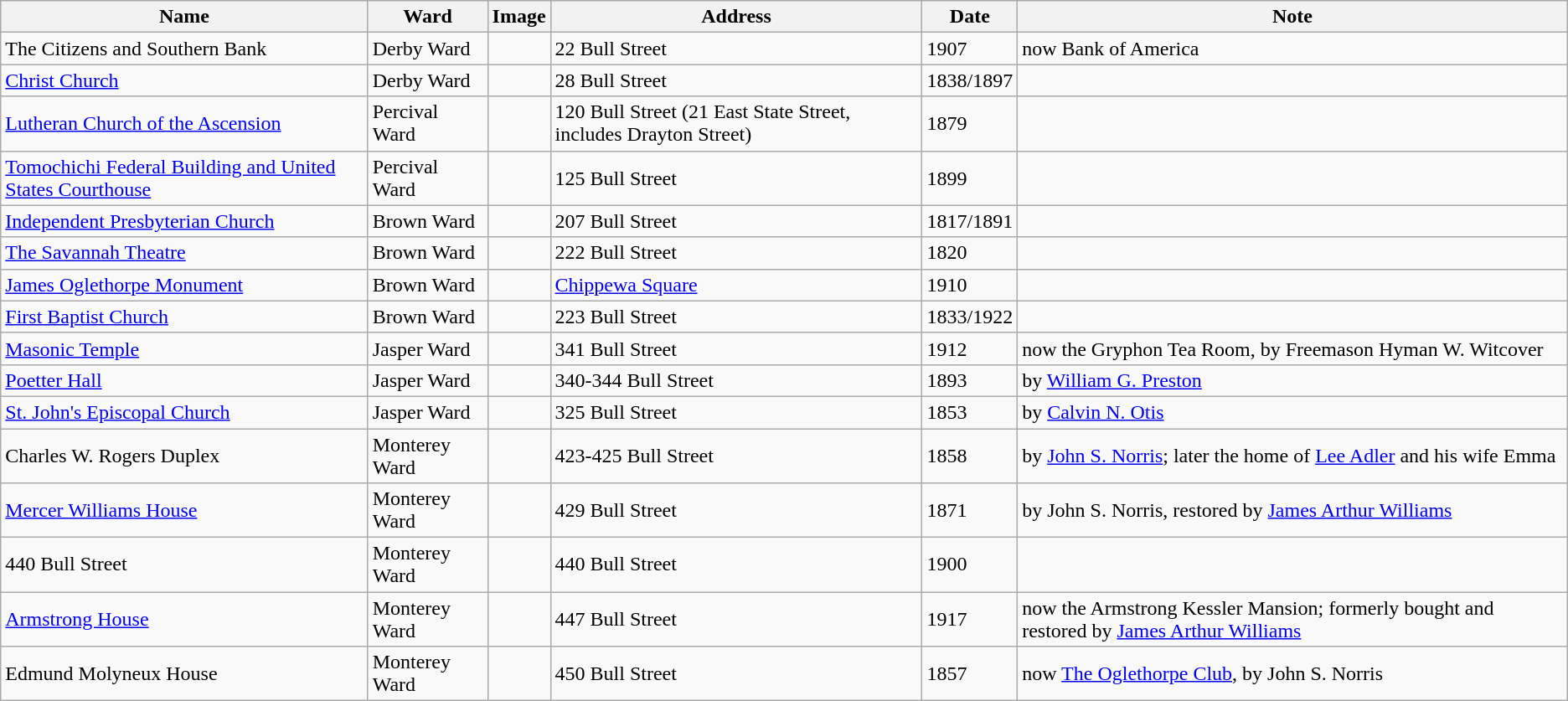<table class="wikitable sortable">
<tr>
<th>Name</th>
<th>Ward</th>
<th>Image</th>
<th>Address</th>
<th>Date</th>
<th>Note</th>
</tr>
<tr>
<td>The Citizens and Southern Bank</td>
<td>Derby Ward</td>
<td></td>
<td>22 Bull Street</td>
<td>1907</td>
<td>now Bank of America</td>
</tr>
<tr>
<td><a href='#'>Christ Church</a></td>
<td>Derby Ward</td>
<td></td>
<td>28 Bull Street</td>
<td>1838/1897</td>
<td></td>
</tr>
<tr>
<td><a href='#'>Lutheran Church of the Ascension</a></td>
<td>Percival Ward</td>
<td></td>
<td>120 Bull Street (21 East State Street, includes Drayton Street)</td>
<td>1879</td>
<td></td>
</tr>
<tr>
<td><a href='#'>Tomochichi Federal Building and United States Courthouse</a></td>
<td>Percival Ward</td>
<td></td>
<td>125 Bull Street</td>
<td>1899</td>
<td></td>
</tr>
<tr>
<td><a href='#'>Independent Presbyterian Church</a></td>
<td>Brown Ward</td>
<td></td>
<td>207 Bull Street</td>
<td>1817/1891</td>
<td></td>
</tr>
<tr>
<td><a href='#'>The Savannah Theatre</a></td>
<td>Brown Ward</td>
<td></td>
<td>222 Bull Street</td>
<td>1820</td>
<td></td>
</tr>
<tr>
<td><a href='#'>James Oglethorpe Monument</a></td>
<td>Brown Ward</td>
<td></td>
<td><a href='#'>Chippewa Square</a></td>
<td>1910</td>
<td></td>
</tr>
<tr>
<td><a href='#'>First Baptist Church</a></td>
<td>Brown Ward</td>
<td></td>
<td>223 Bull Street</td>
<td>1833/1922</td>
<td></td>
</tr>
<tr>
<td><a href='#'>Masonic Temple</a></td>
<td>Jasper Ward</td>
<td></td>
<td>341 Bull Street</td>
<td>1912</td>
<td>now the Gryphon Tea Room, by Freemason Hyman W. Witcover</td>
</tr>
<tr>
<td><a href='#'>Poetter Hall</a></td>
<td>Jasper Ward</td>
<td></td>
<td>340-344 Bull Street</td>
<td>1893</td>
<td>by <a href='#'>William G. Preston</a></td>
</tr>
<tr>
<td><a href='#'>St. John's Episcopal Church</a></td>
<td>Jasper Ward</td>
<td></td>
<td>325 Bull Street</td>
<td>1853</td>
<td>by <a href='#'>Calvin N. Otis</a></td>
</tr>
<tr>
<td>Charles W. Rogers Duplex</td>
<td>Monterey Ward</td>
<td></td>
<td>423-425 Bull Street</td>
<td>1858</td>
<td>by <a href='#'>John S. Norris</a>; later the home of <a href='#'>Lee Adler</a> and his wife Emma</td>
</tr>
<tr>
<td><a href='#'>Mercer Williams House</a></td>
<td>Monterey Ward</td>
<td></td>
<td>429 Bull Street</td>
<td>1871</td>
<td>by John S. Norris, restored by <a href='#'>James Arthur Williams</a></td>
</tr>
<tr>
<td>440 Bull Street</td>
<td>Monterey Ward</td>
<td></td>
<td>440 Bull Street</td>
<td>1900</td>
<td></td>
</tr>
<tr>
<td><a href='#'>Armstrong House</a></td>
<td>Monterey Ward</td>
<td></td>
<td>447 Bull Street</td>
<td>1917</td>
<td>now the Armstrong Kessler Mansion; formerly bought and restored by <a href='#'>James Arthur Williams</a></td>
</tr>
<tr>
<td>Edmund Molyneux House</td>
<td>Monterey Ward</td>
<td></td>
<td>450 Bull Street</td>
<td>1857</td>
<td>now <a href='#'>The Oglethorpe Club</a>, by John S. Norris</td>
</tr>
</table>
